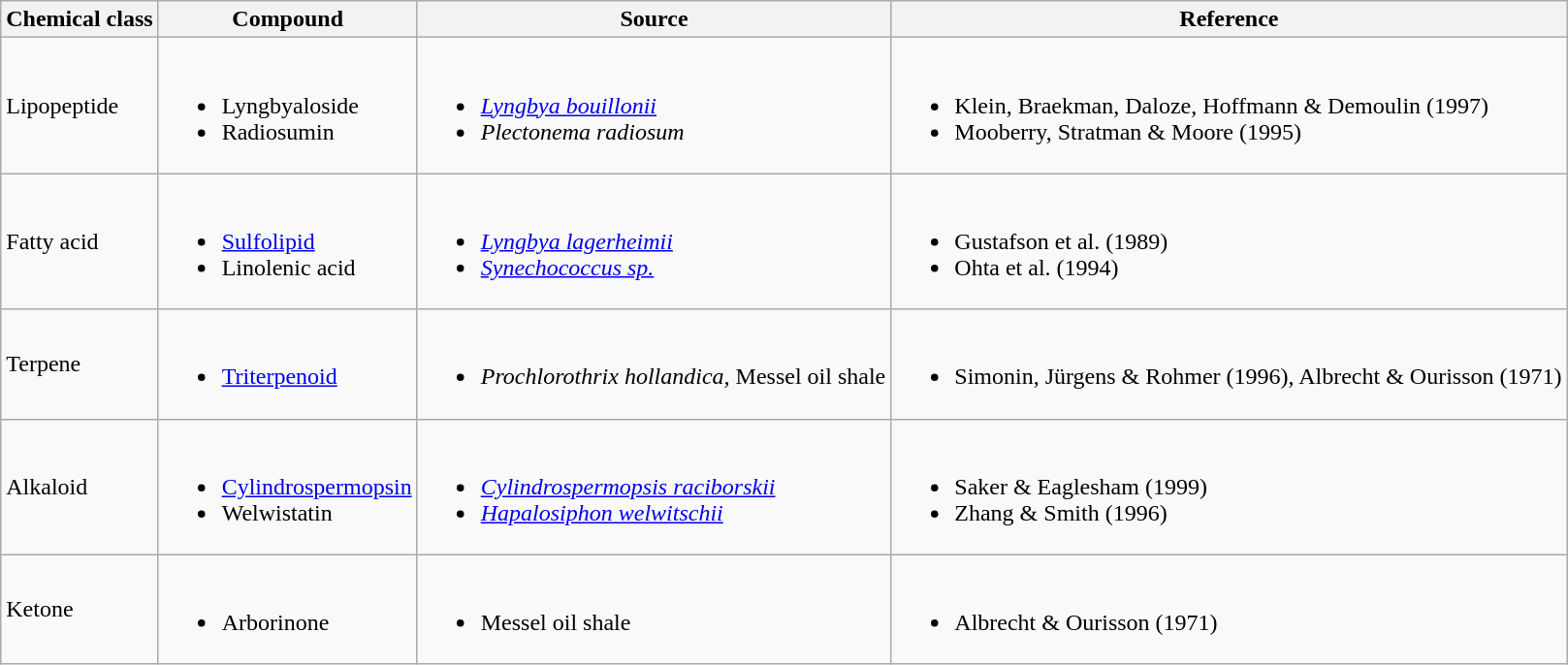<table class="wikitable">
<tr>
<th>Chemical class</th>
<th>Compound</th>
<th>Source</th>
<th>Reference</th>
</tr>
<tr>
<td>Lipopeptide</td>
<td><br><ul><li>Lyngbyaloside</li><li>Radiosumin</li></ul></td>
<td><br><ul><li><em><a href='#'>Lyngbya bouillonii</a></em></li><li><em>Plectonema radiosum</em></li></ul></td>
<td><br><ul><li>Klein, Braekman, Daloze, Hoffmann & Demoulin (1997)</li><li>Mooberry, Stratman & Moore (1995)</li></ul></td>
</tr>
<tr>
<td>Fatty acid</td>
<td><br><ul><li><a href='#'>Sulfolipid</a></li><li>Linolenic acid</li></ul></td>
<td><br><ul><li><em><a href='#'>Lyngbya lagerheimii</a></em></li><li><em><a href='#'>Synechococcus sp.</a></em></li></ul></td>
<td><br><ul><li>Gustafson et al. (1989)</li><li>Ohta et al. (1994)</li></ul></td>
</tr>
<tr>
<td>Terpene</td>
<td><br><ul><li><a href='#'>Triterpenoid</a></li></ul></td>
<td><br><ul><li><em>Prochlorothrix hollandica,</em> Messel oil shale</li></ul></td>
<td><br><ul><li>Simonin, Jürgens & Rohmer (1996), Albrecht & Ourisson (1971)</li></ul></td>
</tr>
<tr>
<td>Alkaloid</td>
<td><br><ul><li><a href='#'>Cylindrospermopsin</a></li><li>Welwistatin</li></ul></td>
<td><br><ul><li><em><a href='#'>Cylindrospermopsis raciborskii</a></em></li><li><em><a href='#'>Hapalosiphon welwitschii</a></em></li></ul></td>
<td><br><ul><li>Saker & Eaglesham (1999)</li><li>Zhang & Smith (1996)</li></ul></td>
</tr>
<tr>
<td>Ketone</td>
<td><br><ul><li>Arborinone</li></ul></td>
<td><br><ul><li>Messel oil shale</li></ul></td>
<td><br><ul><li>Albrecht & Ourisson (1971)</li></ul></td>
</tr>
</table>
